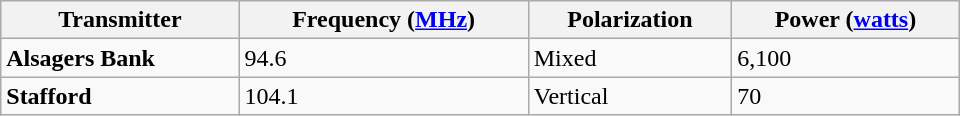<table class="wikitable" style="width: 40em;">
<tr>
<th rowspan="1">Transmitter</th>
<th rowspan="1">Frequency (<a href='#'>MHz</a>)</th>
<th rowspan="1">Polarization</th>
<th rowspan="1">Power (<a href='#'>watts</a>)</th>
</tr>
<tr>
<td><strong>Alsagers Bank</strong></td>
<td>94.6</td>
<td>Mixed</td>
<td>6,100</td>
</tr>
<tr>
<td><strong>Stafford</strong></td>
<td>104.1</td>
<td>Vertical</td>
<td>70</td>
</tr>
</table>
